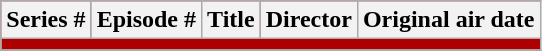<table class="wikitable plainrowheaders">
<tr bgcolor="AE0000">
<th>Series #</th>
<th>Episode #</th>
<th>Title</th>
<th>Director</th>
<th>Original air date</th>
</tr>
<tr>
<td colspan="8" bgcolor="#AE0000"></td>
</tr>
<tr>
</tr>
</table>
